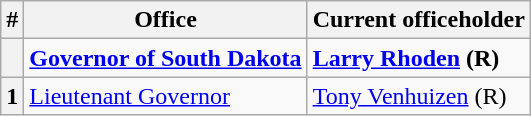<table class=wikitable>
<tr>
<th>#</th>
<th>Office</th>
<th>Current officeholder</th>
</tr>
<tr>
<th></th>
<td><strong><a href='#'>Governor of South Dakota</a></strong></td>
<td><strong><a href='#'>Larry Rhoden</a> (R)</strong></td>
</tr>
<tr>
<th>1</th>
<td><a href='#'>Lieutenant Governor</a></td>
<td><a href='#'>Tony Venhuizen</a> (R)</td>
</tr>
</table>
